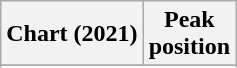<table class="wikitable sortable plainrowheaders" style="text-align:center">
<tr>
<th scope="col">Chart (2021)</th>
<th scope="col">Peak<br>position</th>
</tr>
<tr>
</tr>
<tr>
</tr>
</table>
